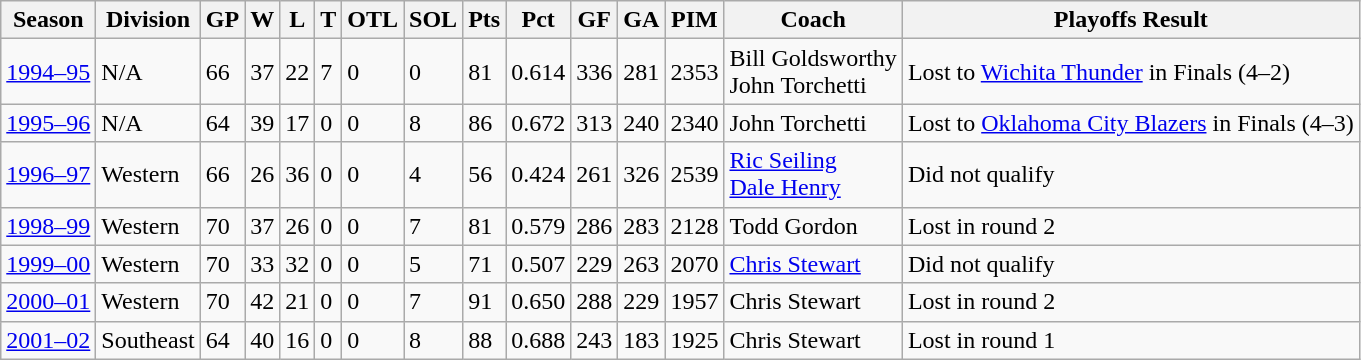<table class="wikitable">
<tr>
<th>Season</th>
<th>Division</th>
<th>GP</th>
<th>W</th>
<th>L</th>
<th>T</th>
<th>OTL</th>
<th>SOL</th>
<th>Pts</th>
<th>Pct</th>
<th>GF</th>
<th>GA</th>
<th>PIM</th>
<th>Coach</th>
<th>Playoffs Result</th>
</tr>
<tr>
<td><a href='#'>1994–95</a></td>
<td>N/A</td>
<td>66</td>
<td>37</td>
<td>22</td>
<td>7</td>
<td>0</td>
<td>0</td>
<td>81</td>
<td>0.614</td>
<td>336</td>
<td>281</td>
<td>2353</td>
<td>Bill Goldsworthy<br>John Torchetti</td>
<td>Lost to <a href='#'>Wichita Thunder</a> in Finals (4–2)</td>
</tr>
<tr>
<td><a href='#'>1995–96</a></td>
<td>N/A</td>
<td>64</td>
<td>39</td>
<td>17</td>
<td>0</td>
<td>0</td>
<td>8</td>
<td>86</td>
<td>0.672</td>
<td>313</td>
<td>240</td>
<td>2340</td>
<td>John Torchetti</td>
<td>Lost to <a href='#'>Oklahoma City Blazers</a> in Finals (4–3)</td>
</tr>
<tr>
<td><a href='#'>1996–97</a></td>
<td>Western</td>
<td>66</td>
<td>26</td>
<td>36</td>
<td>0</td>
<td>0</td>
<td>4</td>
<td>56</td>
<td>0.424</td>
<td>261</td>
<td>326</td>
<td>2539</td>
<td><a href='#'>Ric Seiling</a><br><a href='#'>Dale Henry</a></td>
<td>Did not qualify</td>
</tr>
<tr>
<td><a href='#'>1998–99</a></td>
<td>Western</td>
<td>70</td>
<td>37</td>
<td>26</td>
<td>0</td>
<td>0</td>
<td>7</td>
<td>81</td>
<td>0.579</td>
<td>286</td>
<td>283</td>
<td>2128</td>
<td>Todd Gordon</td>
<td>Lost in round 2</td>
</tr>
<tr>
<td><a href='#'>1999–00</a></td>
<td>Western</td>
<td>70</td>
<td>33</td>
<td>32</td>
<td>0</td>
<td>0</td>
<td>5</td>
<td>71</td>
<td>0.507</td>
<td>229</td>
<td>263</td>
<td>2070</td>
<td><a href='#'>Chris Stewart</a></td>
<td>Did not qualify</td>
</tr>
<tr>
<td><a href='#'>2000–01</a></td>
<td>Western</td>
<td>70</td>
<td>42</td>
<td>21</td>
<td>0</td>
<td>0</td>
<td>7</td>
<td>91</td>
<td>0.650</td>
<td>288</td>
<td>229</td>
<td>1957</td>
<td>Chris Stewart</td>
<td>Lost in round 2</td>
</tr>
<tr>
<td><a href='#'>2001–02</a></td>
<td>Southeast</td>
<td>64</td>
<td>40</td>
<td>16</td>
<td>0</td>
<td>0</td>
<td>8</td>
<td>88</td>
<td>0.688</td>
<td>243</td>
<td>183</td>
<td>1925</td>
<td>Chris Stewart</td>
<td>Lost in round 1</td>
</tr>
</table>
